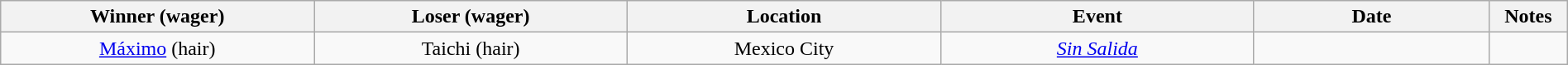<table class="wikitable sortable" width=100%  style="text-align: center">
<tr>
<th width=20% scope="col">Winner (wager)</th>
<th width=20% scope="col">Loser (wager)</th>
<th width=20% scope="col">Location</th>
<th width=20% scope="col">Event</th>
<th width=15% scope="col">Date</th>
<th class="unsortable" width=5% scope="col">Notes</th>
</tr>
<tr>
<td><a href='#'>Máximo</a> (hair)</td>
<td>Taichi (hair)</td>
<td>Mexico City</td>
<td><em><a href='#'>Sin Salida</a></em></td>
<td></td>
<td></td>
</tr>
</table>
